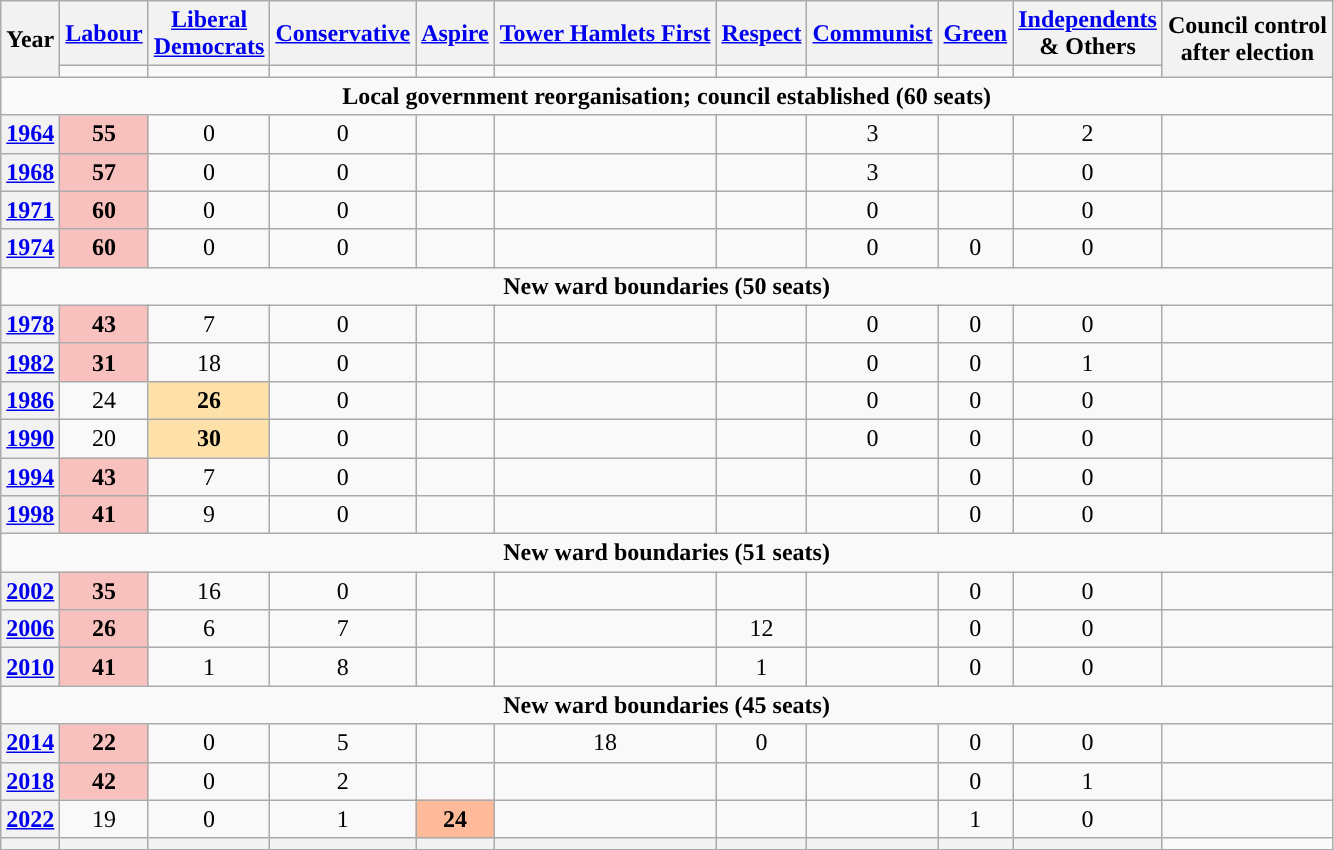<table class="wikitable plainrowheaders" style="text-align:center">
<tr>
<th scope="col" rowspan="2">Year</th>
<th scope="col"><a href='#'>Labour</a></th>
<th scope="col" style="width:1px"><a href='#'>Liberal Democrats</a></th>
<th scope="col"><a href='#'>Conservative</a></th>
<th scope="col"><a href='#'>Aspire</a></th>
<th scope="col"><a href='#'>Tower Hamlets First</a></th>
<th scope="col"><a href='#'>Respect</a></th>
<th scope="col"><a href='#'>Communist</a></th>
<th scope="col"><a href='#'>Green</a></th>
<th scope="col"><a href='#'>Independents</a><br>& Others</th>
<th scope="col" rowspan="2" colspan="2">Council control<br>after election</th>
</tr>
<tr>
<td style="background:"></td>
<td style="background:"></td>
<td style="background:"></td>
<td style="background:"></td>
<td style="background:"></td>
<td style="background:"></td>
<td style="background:"></td>
<td style="background:"></td>
<td style="background:"></td>
</tr>
<tr>
<td colspan="12"><strong>Local government reorganisation; council established (60 seats)</strong></td>
</tr>
<tr>
<th scope="row"><a href='#'>1964</a></th>
<td style="background:#F8C1BE;"><strong>55</strong></td>
<td>0</td>
<td>0</td>
<td></td>
<td></td>
<td></td>
<td>3</td>
<td></td>
<td>2</td>
<td></td>
</tr>
<tr>
<th scope="row"><a href='#'>1968</a></th>
<td style="background:#F8C1BE;"><strong>57</strong></td>
<td>0</td>
<td>0</td>
<td></td>
<td></td>
<td></td>
<td>3</td>
<td></td>
<td>0</td>
<td></td>
</tr>
<tr>
<th scope="row"><a href='#'>1971</a></th>
<td style="background:#F8C1BE;"><strong>60</strong></td>
<td>0</td>
<td>0</td>
<td></td>
<td></td>
<td></td>
<td>0</td>
<td></td>
<td>0</td>
<td></td>
</tr>
<tr>
<th scope="row"><a href='#'>1974</a></th>
<td style="background:#F8C1BE;"><strong>60</strong></td>
<td>0</td>
<td>0</td>
<td></td>
<td></td>
<td></td>
<td>0</td>
<td>0</td>
<td>0</td>
<td></td>
</tr>
<tr>
<td colspan="12"><strong>New ward boundaries (50 seats)</strong></td>
</tr>
<tr>
<th scope="row"><a href='#'>1978</a></th>
<td style="background:#F8C1BE;"><strong>43</strong></td>
<td>7</td>
<td>0</td>
<td></td>
<td></td>
<td></td>
<td>0</td>
<td>0</td>
<td>0</td>
<td></td>
</tr>
<tr>
<th scope="row"><a href='#'>1982</a></th>
<td style="background:#F8C1BE;"><strong>31</strong></td>
<td>18</td>
<td>0</td>
<td></td>
<td></td>
<td></td>
<td>0</td>
<td>0</td>
<td>1</td>
<td></td>
</tr>
<tr>
<th scope="row"><a href='#'>1986</a></th>
<td>24</td>
<td style="background:#FEE1A8"><strong>26</strong></td>
<td>0</td>
<td></td>
<td></td>
<td></td>
<td>0</td>
<td>0</td>
<td>0</td>
<td></td>
</tr>
<tr>
<th scope="row"><a href='#'>1990</a></th>
<td>20</td>
<td style="background:#FEE1A8"><strong>30</strong></td>
<td>0</td>
<td></td>
<td></td>
<td></td>
<td>0</td>
<td>0</td>
<td>0</td>
<td></td>
</tr>
<tr>
<th scope="row"><a href='#'>1994</a></th>
<td style="background:#F8C1BE;"><strong>43</strong></td>
<td>7</td>
<td>0</td>
<td></td>
<td></td>
<td></td>
<td></td>
<td>0</td>
<td>0</td>
<td></td>
</tr>
<tr>
<th scope="row"><a href='#'>1998</a></th>
<td style="background:#F8C1BE;"><strong>41</strong></td>
<td>9</td>
<td>0</td>
<td></td>
<td></td>
<td></td>
<td></td>
<td>0</td>
<td>0</td>
<td></td>
</tr>
<tr>
<td colspan="12"><strong>New ward boundaries (51 seats)</strong></td>
</tr>
<tr>
<th scope="row"><a href='#'>2002</a></th>
<td style="background:#F8C1BE;"><strong>35</strong></td>
<td>16</td>
<td>0</td>
<td></td>
<td></td>
<td></td>
<td></td>
<td>0</td>
<td>0</td>
<td></td>
</tr>
<tr>
<th scope="row"><a href='#'>2006</a></th>
<td style="background:#F8C1BE;"><strong>26</strong></td>
<td>6</td>
<td>7</td>
<td></td>
<td></td>
<td>12</td>
<td></td>
<td>0</td>
<td>0</td>
<td></td>
</tr>
<tr>
<th scope="row"><a href='#'>2010</a></th>
<td style="background:#F8C1BE;"><strong>41</strong></td>
<td>1</td>
<td>8</td>
<td></td>
<td></td>
<td>1</td>
<td></td>
<td>0</td>
<td>0</td>
<td></td>
</tr>
<tr>
<td colspan="12"><strong>New ward boundaries (45 seats)</strong></td>
</tr>
<tr>
<th scope="row"><a href='#'>2014</a></th>
<td style="background:#F8C1BE;"><strong>22</strong></td>
<td>0</td>
<td>5</td>
<td></td>
<td>18</td>
<td>0</td>
<td></td>
<td>0</td>
<td>0</td>
<td></td>
</tr>
<tr>
<th scope="row"><a href='#'>2018</a></th>
<td style="background:#F8C1BE;"><strong>42</strong></td>
<td>0</td>
<td>2</td>
<td></td>
<td></td>
<td></td>
<td></td>
<td>0</td>
<td>1</td>
<td></td>
</tr>
<tr>
<th scope="row"><a href='#'>2022</a></th>
<td>19</td>
<td>0</td>
<td>1</td>
<td style="background:#ffbb99"><strong>24</strong></td>
<td></td>
<td></td>
<td></td>
<td>1</td>
<td>0</td>
<td></td>
</tr>
<tr>
<th></th>
<th style="background-color: "></th>
<th style="background-color: "></th>
<th style="background-color: "></th>
<th style="background-color: "></th>
<th style="background-color: "></th>
<th style="background-color: "></th>
<th style="background-color: "></th>
<th style="background-color: "></th>
<th style="background-color: "></th>
</tr>
</table>
